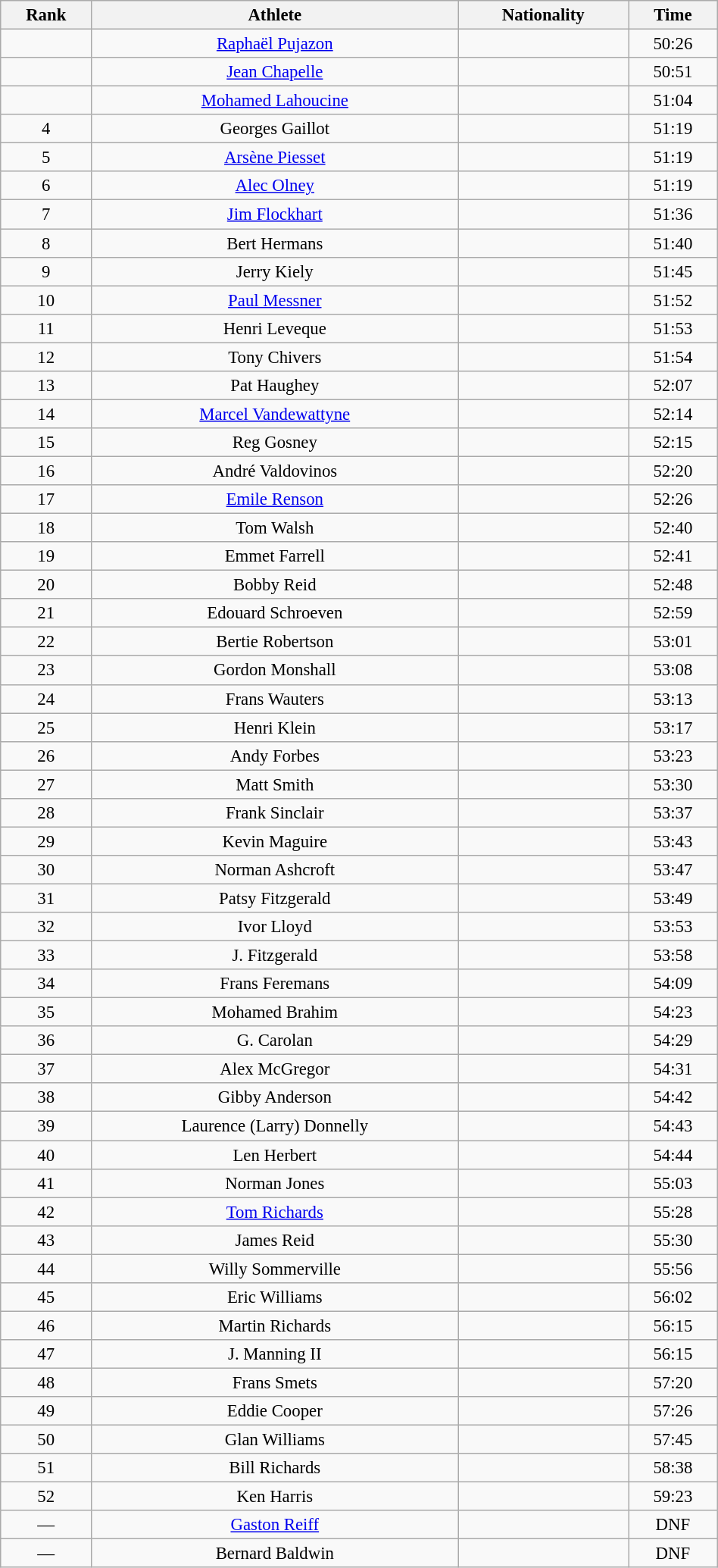<table class="wikitable sortable" style=" text-align:center; font-size:95%;" width="50%">
<tr>
<th>Rank</th>
<th>Athlete</th>
<th>Nationality</th>
<th>Time</th>
</tr>
<tr>
<td align=center></td>
<td><a href='#'>Raphaël Pujazon</a></td>
<td></td>
<td>50:26</td>
</tr>
<tr>
<td align=center></td>
<td><a href='#'>Jean Chapelle</a></td>
<td></td>
<td>50:51</td>
</tr>
<tr>
<td align=center></td>
<td><a href='#'>Mohamed Lahoucine</a></td>
<td></td>
<td>51:04</td>
</tr>
<tr>
<td align=center>4</td>
<td>Georges Gaillot</td>
<td></td>
<td>51:19</td>
</tr>
<tr>
<td align=center>5</td>
<td><a href='#'>Arsène Piesset</a></td>
<td></td>
<td>51:19</td>
</tr>
<tr>
<td align=center>6</td>
<td><a href='#'>Alec Olney</a></td>
<td></td>
<td>51:19</td>
</tr>
<tr>
<td align=center>7</td>
<td><a href='#'>Jim Flockhart</a></td>
<td></td>
<td>51:36</td>
</tr>
<tr>
<td align=center>8</td>
<td>Bert Hermans</td>
<td></td>
<td>51:40</td>
</tr>
<tr>
<td align=center>9</td>
<td>Jerry Kiely</td>
<td></td>
<td>51:45</td>
</tr>
<tr>
<td align=center>10</td>
<td><a href='#'>Paul Messner</a></td>
<td></td>
<td>51:52</td>
</tr>
<tr>
<td align=center>11</td>
<td>Henri Leveque</td>
<td></td>
<td>51:53</td>
</tr>
<tr>
<td align=center>12</td>
<td>Tony Chivers</td>
<td></td>
<td>51:54</td>
</tr>
<tr>
<td align=center>13</td>
<td>Pat Haughey</td>
<td></td>
<td>52:07</td>
</tr>
<tr>
<td align=center>14</td>
<td><a href='#'>Marcel Vandewattyne</a></td>
<td></td>
<td>52:14</td>
</tr>
<tr>
<td align=center>15</td>
<td>Reg Gosney</td>
<td></td>
<td>52:15</td>
</tr>
<tr>
<td align=center>16</td>
<td>André Valdovinos</td>
<td></td>
<td>52:20</td>
</tr>
<tr>
<td align=center>17</td>
<td><a href='#'>Emile Renson</a></td>
<td></td>
<td>52:26</td>
</tr>
<tr>
<td align=center>18</td>
<td>Tom Walsh</td>
<td></td>
<td>52:40</td>
</tr>
<tr>
<td align=center>19</td>
<td>Emmet Farrell</td>
<td></td>
<td>52:41</td>
</tr>
<tr>
<td align=center>20</td>
<td>Bobby Reid</td>
<td></td>
<td>52:48</td>
</tr>
<tr>
<td align=center>21</td>
<td>Edouard Schroeven</td>
<td></td>
<td>52:59</td>
</tr>
<tr>
<td align=center>22</td>
<td>Bertie Robertson</td>
<td></td>
<td>53:01</td>
</tr>
<tr>
<td align=center>23</td>
<td>Gordon Monshall</td>
<td></td>
<td>53:08</td>
</tr>
<tr>
<td align=center>24</td>
<td>Frans Wauters</td>
<td></td>
<td>53:13</td>
</tr>
<tr>
<td align=center>25</td>
<td>Henri Klein</td>
<td></td>
<td>53:17</td>
</tr>
<tr>
<td align=center>26</td>
<td>Andy Forbes</td>
<td></td>
<td>53:23</td>
</tr>
<tr>
<td align=center>27</td>
<td>Matt Smith</td>
<td></td>
<td>53:30</td>
</tr>
<tr>
<td align=center>28</td>
<td>Frank Sinclair</td>
<td></td>
<td>53:37</td>
</tr>
<tr>
<td align=center>29</td>
<td>Kevin Maguire</td>
<td></td>
<td>53:43</td>
</tr>
<tr>
<td align=center>30</td>
<td>Norman Ashcroft</td>
<td></td>
<td>53:47</td>
</tr>
<tr>
<td align=center>31</td>
<td>Patsy Fitzgerald</td>
<td></td>
<td>53:49</td>
</tr>
<tr>
<td align=center>32</td>
<td>Ivor Lloyd</td>
<td></td>
<td>53:53</td>
</tr>
<tr>
<td align=center>33</td>
<td>J. Fitzgerald</td>
<td></td>
<td>53:58</td>
</tr>
<tr>
<td align=center>34</td>
<td>Frans Feremans</td>
<td></td>
<td>54:09</td>
</tr>
<tr>
<td align=center>35</td>
<td>Mohamed Brahim</td>
<td></td>
<td>54:23</td>
</tr>
<tr>
<td align=center>36</td>
<td>G. Carolan</td>
<td></td>
<td>54:29</td>
</tr>
<tr>
<td align=center>37</td>
<td>Alex McGregor</td>
<td></td>
<td>54:31</td>
</tr>
<tr>
<td align=center>38</td>
<td>Gibby Anderson</td>
<td></td>
<td>54:42</td>
</tr>
<tr>
<td align=center>39</td>
<td>Laurence (Larry) Donnelly</td>
<td></td>
<td>54:43</td>
</tr>
<tr>
<td align=center>40</td>
<td>Len Herbert</td>
<td></td>
<td>54:44</td>
</tr>
<tr>
<td align=center>41</td>
<td>Norman Jones</td>
<td></td>
<td>55:03</td>
</tr>
<tr>
<td align=center>42</td>
<td><a href='#'>Tom Richards</a></td>
<td></td>
<td>55:28</td>
</tr>
<tr>
<td align=center>43</td>
<td>James Reid</td>
<td></td>
<td>55:30</td>
</tr>
<tr>
<td align=center>44</td>
<td>Willy Sommerville</td>
<td></td>
<td>55:56</td>
</tr>
<tr>
<td align=center>45</td>
<td>Eric Williams</td>
<td></td>
<td>56:02</td>
</tr>
<tr>
<td align=center>46</td>
<td>Martin Richards</td>
<td></td>
<td>56:15</td>
</tr>
<tr>
<td align=center>47</td>
<td>J. Manning II</td>
<td></td>
<td>56:15</td>
</tr>
<tr>
<td align=center>48</td>
<td>Frans Smets</td>
<td></td>
<td>57:20</td>
</tr>
<tr>
<td align=center>49</td>
<td>Eddie Cooper</td>
<td></td>
<td>57:26</td>
</tr>
<tr>
<td align=center>50</td>
<td>Glan Williams</td>
<td></td>
<td>57:45</td>
</tr>
<tr>
<td align=center>51</td>
<td>Bill Richards</td>
<td></td>
<td>58:38</td>
</tr>
<tr>
<td align=center>52</td>
<td>Ken Harris</td>
<td></td>
<td>59:23</td>
</tr>
<tr>
<td align=center>—</td>
<td><a href='#'>Gaston Reiff</a></td>
<td></td>
<td>DNF</td>
</tr>
<tr>
<td align=center>—</td>
<td>Bernard Baldwin</td>
<td></td>
<td>DNF</td>
</tr>
</table>
